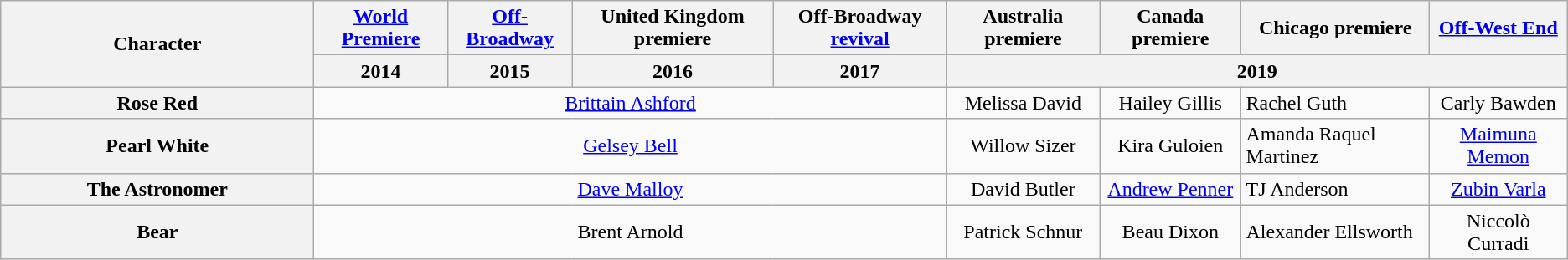<table class="wikitable" style="width:1000;">
<tr>
<th rowspan=2 width=20%>Character</th>
<th><a href='#'>World Premiere</a></th>
<th><a href='#'>Off-Broadway</a></th>
<th>United Kingdom premiere</th>
<th>Off-Broadway <a href='#'>revival</a></th>
<th>Australia premiere</th>
<th>Canada premiere</th>
<th>Chicago premiere</th>
<th><a href='#'>Off-West End</a></th>
</tr>
<tr>
<th>2014</th>
<th>2015</th>
<th>2016</th>
<th>2017</th>
<th colspan="4">2019</th>
</tr>
<tr>
<th>Rose Red</th>
<td align=center colspan=4><a href='#'>Brittain Ashford</a></td>
<td align=center>Melissa David</td>
<td align=center>Hailey Gillis</td>
<td>Rachel Guth</td>
<td align="center">Carly Bawden</td>
</tr>
<tr>
<th>Pearl White</th>
<td align=center colspan=4><a href='#'>Gelsey Bell</a></td>
<td align=center>Willow Sizer</td>
<td align=center>Kira Guloien</td>
<td>Amanda Raquel Martinez</td>
<td align="center"><a href='#'>Maimuna Memon</a></td>
</tr>
<tr>
<th>The Astronomer</th>
<td align=center colspan=4><a href='#'>Dave Malloy</a></td>
<td align=center>David Butler</td>
<td align=center><a href='#'>Andrew Penner</a></td>
<td>TJ Anderson</td>
<td align="center"><a href='#'>Zubin Varla</a></td>
</tr>
<tr>
<th>Bear</th>
<td align=center colspan=4>Brent Arnold</td>
<td align=center>Patrick Schnur</td>
<td align=center>Beau Dixon</td>
<td>Alexander Ellsworth</td>
<td align="center">Niccolò Curradi</td>
</tr>
</table>
